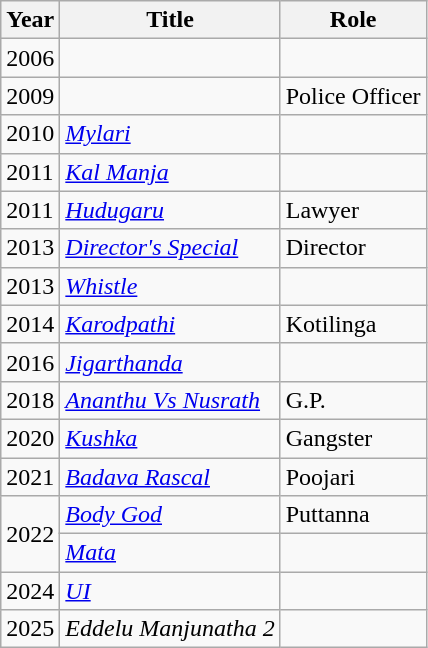<table class="wikitable sortable">
<tr>
<th>Year</th>
<th>Title</th>
<th>Role</th>
</tr>
<tr>
<td>2006</td>
<td></td>
<td></td>
</tr>
<tr>
<td>2009</td>
<td></td>
<td>Police Officer</td>
</tr>
<tr>
<td>2010</td>
<td><em><a href='#'>Mylari</a></em></td>
<td></td>
</tr>
<tr>
<td>2011</td>
<td><em><a href='#'>Kal Manja</a></em></td>
<td></td>
</tr>
<tr>
<td>2011</td>
<td><em><a href='#'>Hudugaru</a></em></td>
<td>Lawyer</td>
</tr>
<tr>
<td>2013</td>
<td><em><a href='#'>Director's Special</a></em></td>
<td>Director</td>
</tr>
<tr>
<td>2013</td>
<td><em><a href='#'>Whistle</a></em></td>
<td></td>
</tr>
<tr>
<td>2014</td>
<td><em><a href='#'>Karodpathi</a></em></td>
<td>Kotilinga</td>
</tr>
<tr>
<td>2016</td>
<td><em><a href='#'>Jigarthanda</a></em></td>
<td></td>
</tr>
<tr>
<td>2018</td>
<td><em><a href='#'>Ananthu Vs Nusrath</a></em></td>
<td>G.P.</td>
</tr>
<tr>
<td>2020</td>
<td><em><a href='#'>Kushka</a></em></td>
<td>Gangster</td>
</tr>
<tr>
<td>2021</td>
<td><em><a href='#'>Badava Rascal</a></em></td>
<td>Poojari</td>
</tr>
<tr>
<td rowspan="2">2022</td>
<td><em><a href='#'>Body God</a></em></td>
<td>Puttanna</td>
</tr>
<tr>
<td><em><a href='#'>Mata</a></em></td>
<td></td>
</tr>
<tr>
<td>2024</td>
<td><em><a href='#'>UI</a></em></td>
<td></td>
</tr>
<tr>
<td>2025</td>
<td><em>Eddelu Manjunatha 2</em></td>
<td></td>
</tr>
</table>
